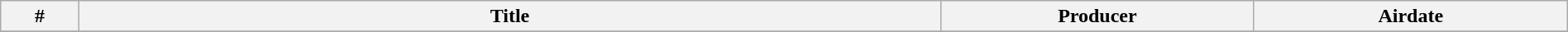<table class="wikitable plainrowheaders" width="100%">
<tr>
<th width="5%">#</th>
<th width="55%">Title</th>
<th width="20%">Producer</th>
<th width="20%">Airdate</th>
</tr>
<tr>
</tr>
</table>
